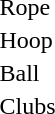<table>
<tr>
<td>Rope<br></td>
<td></td>
<td></td>
<td></td>
</tr>
<tr>
<td>Hoop<br></td>
<td></td>
<td></td>
<td></td>
</tr>
<tr>
<td>Ball<br></td>
<td></td>
<td></td>
<td></td>
</tr>
<tr>
<td>Clubs<br></td>
<td></td>
<td></td>
<td></td>
</tr>
</table>
